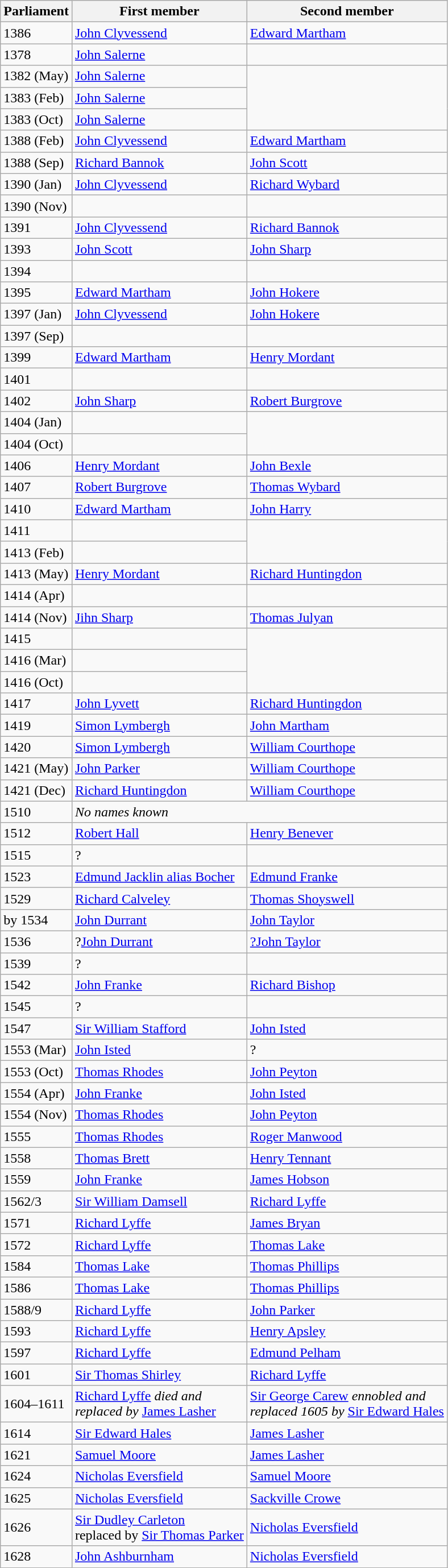<table class="wikitable">
<tr>
<th>Parliament</th>
<th>First member</th>
<th>Second member</th>
</tr>
<tr>
<td>1386</td>
<td><a href='#'>John Clyvessend</a></td>
<td><a href='#'>Edward Martham</a></td>
</tr>
<tr>
<td>1378</td>
<td><a href='#'>John Salerne</a></td>
<td></td>
</tr>
<tr>
<td>1382 (May)</td>
<td><a href='#'>John Salerne</a></td>
</tr>
<tr>
<td>1383 (Feb)</td>
<td><a href='#'>John Salerne</a></td>
</tr>
<tr>
<td>1383 (Oct)</td>
<td><a href='#'>John Salerne</a></td>
</tr>
<tr>
<td>1388 (Feb)</td>
<td><a href='#'>John Clyvessend</a></td>
<td><a href='#'>Edward Martham</a></td>
</tr>
<tr>
<td>1388 (Sep)</td>
<td><a href='#'>Richard Bannok</a></td>
<td><a href='#'>John Scott</a></td>
</tr>
<tr>
<td>1390 (Jan)</td>
<td><a href='#'>John Clyvessend</a></td>
<td><a href='#'>Richard Wybard</a></td>
</tr>
<tr>
<td>1390 (Nov)</td>
<td></td>
</tr>
<tr>
<td>1391</td>
<td><a href='#'>John Clyvessend</a></td>
<td><a href='#'>Richard Bannok</a></td>
</tr>
<tr>
<td>1393</td>
<td><a href='#'>John Scott</a></td>
<td><a href='#'>John Sharp</a></td>
</tr>
<tr>
<td>1394</td>
<td></td>
</tr>
<tr>
<td>1395</td>
<td><a href='#'>Edward Martham</a></td>
<td><a href='#'>John Hokere</a></td>
</tr>
<tr>
<td>1397 (Jan)</td>
<td><a href='#'>John Clyvessend</a></td>
<td><a href='#'>John Hokere</a></td>
</tr>
<tr>
<td>1397 (Sep)</td>
<td></td>
</tr>
<tr>
<td>1399</td>
<td><a href='#'>Edward Martham</a></td>
<td><a href='#'>Henry Mordant</a></td>
</tr>
<tr>
<td>1401</td>
<td></td>
</tr>
<tr>
<td>1402</td>
<td><a href='#'>John Sharp</a></td>
<td><a href='#'>Robert Burgrove</a></td>
</tr>
<tr>
<td>1404 (Jan)</td>
<td></td>
</tr>
<tr>
<td>1404 (Oct)</td>
<td></td>
</tr>
<tr>
<td>1406</td>
<td><a href='#'>Henry Mordant</a></td>
<td><a href='#'>John Bexle</a></td>
</tr>
<tr>
<td>1407</td>
<td><a href='#'>Robert Burgrove</a></td>
<td><a href='#'>Thomas Wybard</a></td>
</tr>
<tr>
<td>1410</td>
<td><a href='#'>Edward Martham</a></td>
<td><a href='#'>John Harry</a></td>
</tr>
<tr>
<td>1411</td>
<td></td>
</tr>
<tr>
<td>1413 (Feb)</td>
<td></td>
</tr>
<tr>
<td>1413 (May)</td>
<td><a href='#'>Henry Mordant</a></td>
<td><a href='#'>Richard Huntingdon</a></td>
</tr>
<tr>
<td>1414 (Apr)</td>
<td></td>
</tr>
<tr>
<td>1414 (Nov)</td>
<td><a href='#'>Jihn Sharp</a></td>
<td><a href='#'>Thomas Julyan</a></td>
</tr>
<tr>
<td>1415</td>
<td></td>
</tr>
<tr>
<td>1416 (Mar)</td>
<td></td>
</tr>
<tr>
<td>1416 (Oct)</td>
<td></td>
</tr>
<tr>
<td>1417</td>
<td><a href='#'>John Lyvett</a></td>
<td><a href='#'>Richard Huntingdon</a></td>
</tr>
<tr>
<td>1419</td>
<td><a href='#'>Simon Lymbergh</a></td>
<td><a href='#'>John Martham</a></td>
</tr>
<tr>
<td>1420</td>
<td><a href='#'>Simon Lymbergh</a></td>
<td><a href='#'>William Courthope</a></td>
</tr>
<tr>
<td>1421 (May)</td>
<td><a href='#'>John Parker</a></td>
<td><a href='#'>William Courthope</a></td>
</tr>
<tr>
<td>1421 (Dec)</td>
<td><a href='#'>Richard Huntingdon</a></td>
<td><a href='#'>William Courthope</a></td>
</tr>
<tr>
<td>1510</td>
<td colspan = "2"><em>No names known</em></td>
</tr>
<tr>
<td>1512</td>
<td><a href='#'>Robert Hall</a></td>
<td><a href='#'>Henry Benever</a></td>
</tr>
<tr>
<td>1515</td>
<td>?</td>
</tr>
<tr>
<td>1523</td>
<td><a href='#'>Edmund Jacklin alias Bocher</a></td>
<td><a href='#'>Edmund Franke</a></td>
</tr>
<tr>
<td>1529</td>
<td><a href='#'>Richard Calveley</a></td>
<td><a href='#'>Thomas Shoyswell</a></td>
</tr>
<tr>
<td>by 1534</td>
<td><a href='#'>John Durrant</a></td>
<td><a href='#'>John Taylor</a></td>
</tr>
<tr>
<td>1536</td>
<td>?<a href='#'>John Durrant</a></td>
<td><a href='#'>?John Taylor</a></td>
</tr>
<tr>
<td>1539</td>
<td>?</td>
</tr>
<tr>
<td>1542</td>
<td><a href='#'>John Franke</a></td>
<td><a href='#'>Richard Bishop</a></td>
</tr>
<tr>
<td>1545</td>
<td>?</td>
</tr>
<tr>
<td>1547</td>
<td><a href='#'>Sir William Stafford</a></td>
<td><a href='#'>John Isted</a></td>
</tr>
<tr>
<td>1553 (Mar)</td>
<td><a href='#'>John Isted</a></td>
<td>?</td>
</tr>
<tr>
<td>1553 (Oct)</td>
<td><a href='#'>Thomas Rhodes</a></td>
<td><a href='#'>John Peyton</a></td>
</tr>
<tr>
<td>1554 (Apr)</td>
<td><a href='#'>John Franke</a></td>
<td><a href='#'>John Isted</a></td>
</tr>
<tr>
<td>1554 (Nov)</td>
<td><a href='#'>Thomas Rhodes</a></td>
<td><a href='#'>John Peyton</a></td>
</tr>
<tr>
<td>1555</td>
<td><a href='#'>Thomas Rhodes</a></td>
<td><a href='#'>Roger Manwood</a></td>
</tr>
<tr>
<td>1558</td>
<td><a href='#'>Thomas Brett</a></td>
<td><a href='#'>Henry Tennant</a></td>
</tr>
<tr>
<td>1559</td>
<td><a href='#'>John Franke</a></td>
<td><a href='#'>James Hobson</a></td>
</tr>
<tr>
<td>1562/3</td>
<td><a href='#'>Sir William Damsell</a></td>
<td><a href='#'>Richard Lyffe</a></td>
</tr>
<tr>
<td>1571</td>
<td><a href='#'>Richard Lyffe</a></td>
<td><a href='#'>James Bryan</a></td>
</tr>
<tr>
<td>1572</td>
<td><a href='#'>Richard Lyffe</a></td>
<td><a href='#'>Thomas Lake</a></td>
</tr>
<tr>
<td>1584</td>
<td><a href='#'>Thomas Lake</a></td>
<td><a href='#'>Thomas Phillips</a></td>
</tr>
<tr>
<td>1586</td>
<td><a href='#'>Thomas Lake</a></td>
<td><a href='#'>Thomas Phillips</a></td>
</tr>
<tr>
<td>1588/9</td>
<td><a href='#'>Richard Lyffe</a></td>
<td><a href='#'>John Parker</a></td>
</tr>
<tr>
<td>1593</td>
<td><a href='#'>Richard Lyffe</a></td>
<td><a href='#'>Henry Apsley</a></td>
</tr>
<tr>
<td>1597</td>
<td><a href='#'>Richard Lyffe</a></td>
<td><a href='#'>Edmund Pelham</a></td>
</tr>
<tr>
<td>1601</td>
<td><a href='#'>Sir Thomas Shirley</a></td>
<td><a href='#'>Richard Lyffe</a></td>
</tr>
<tr>
<td>1604–1611</td>
<td><a href='#'>Richard Lyffe</a> <em>died and <br> replaced by</em> <a href='#'>James Lasher</a></td>
<td><a href='#'>Sir George Carew</a> <em>ennobled and <br> replaced 1605 by</em> <a href='#'>Sir Edward Hales</a></td>
</tr>
<tr>
<td>1614</td>
<td><a href='#'>Sir Edward Hales</a></td>
<td><a href='#'>James Lasher</a></td>
</tr>
<tr>
<td>1621</td>
<td><a href='#'>Samuel Moore</a></td>
<td><a href='#'>James Lasher</a></td>
</tr>
<tr>
<td>1624</td>
<td><a href='#'>Nicholas Eversfield</a></td>
<td><a href='#'>Samuel Moore</a></td>
</tr>
<tr>
<td>1625</td>
<td><a href='#'>Nicholas Eversfield</a></td>
<td><a href='#'>Sackville Crowe</a></td>
</tr>
<tr>
<td>1626</td>
<td><a href='#'>Sir Dudley Carleton</a> <br> replaced by <a href='#'>Sir Thomas Parker</a></td>
<td><a href='#'>Nicholas Eversfield</a></td>
</tr>
<tr>
<td>1628</td>
<td><a href='#'>John Ashburnham</a></td>
<td><a href='#'>Nicholas Eversfield</a></td>
</tr>
</table>
